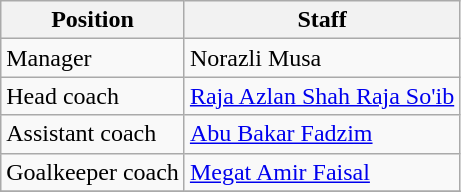<table class="wikitable">
<tr>
<th>Position</th>
<th>Staff</th>
</tr>
<tr>
<td>Manager</td>
<td> Norazli Musa</td>
</tr>
<tr>
<td>Head coach</td>
<td> <a href='#'>Raja Azlan Shah Raja So'ib</a></td>
</tr>
<tr>
<td>Assistant coach</td>
<td> <a href='#'>Abu Bakar Fadzim</a></td>
</tr>
<tr>
<td>Goalkeeper coach</td>
<td> <a href='#'>Megat Amir Faisal</a></td>
</tr>
<tr>
</tr>
</table>
